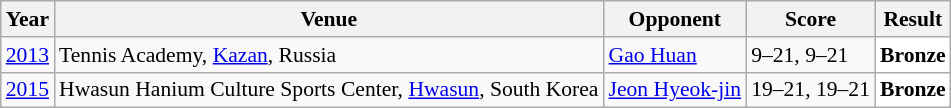<table class="sortable wikitable" style="font-size: 90%;">
<tr>
<th>Year</th>
<th>Venue</th>
<th>Opponent</th>
<th>Score</th>
<th>Result</th>
</tr>
<tr>
<td align="center"><a href='#'>2013</a></td>
<td align="left">Tennis Academy, <a href='#'>Kazan</a>, Russia</td>
<td align="left"> <a href='#'>Gao Huan</a></td>
<td align="left">9–21, 9–21</td>
<td style="text-align:left; background:white"> <strong>Bronze</strong></td>
</tr>
<tr>
<td align="center"><a href='#'>2015</a></td>
<td align="left">Hwasun Hanium Culture Sports Center, <a href='#'>Hwasun</a>, South Korea</td>
<td align="left"> <a href='#'>Jeon Hyeok-jin</a></td>
<td align="left">19–21, 19–21</td>
<td style="text-align:left; background:white"> <strong>Bronze</strong></td>
</tr>
</table>
